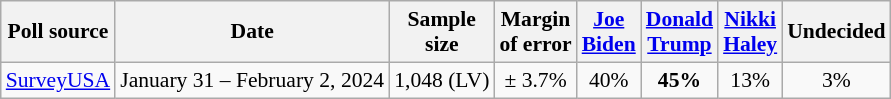<table class="wikitable sortable mw-datatable" style="text-align:center;font-size:90%;line-height:17px">
<tr>
<th>Poll source</th>
<th>Date</th>
<th>Sample<br>size</th>
<th>Margin<br>of error</th>
<th class="unsortable"><a href='#'>Joe<br>Biden</a><br><small></small></th>
<th class="unsortable"><a href='#'>Donald<br>Trump</a><br><small></small></th>
<th class="unsortable"><a href='#'>Nikki<br>Haley</a><br><small></small></th>
<th class="unsortable">Undecided</th>
</tr>
<tr>
<td><a href='#'>SurveyUSA</a></td>
<td>January 31 – February 2, 2024</td>
<td>1,048 (LV)</td>
<td>± 3.7%</td>
<td>40%</td>
<td><strong>45%</strong></td>
<td>13%</td>
<td>3%</td>
</tr>
</table>
